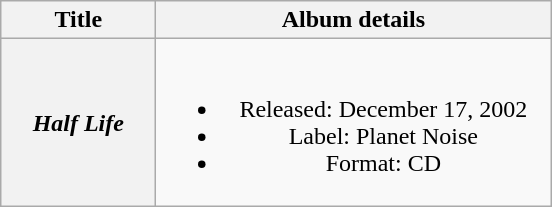<table class="wikitable plainrowheaders" style="text-align:center;">
<tr>
<th scope="col" style="width:6em;">Title</th>
<th scope="col" style="width:16em;">Album details</th>
</tr>
<tr>
<th scope="row"><em>Half Life</em></th>
<td><br><ul><li>Released: December 17, 2002</li><li>Label: Planet Noise</li><li>Format: CD</li></ul></td>
</tr>
</table>
